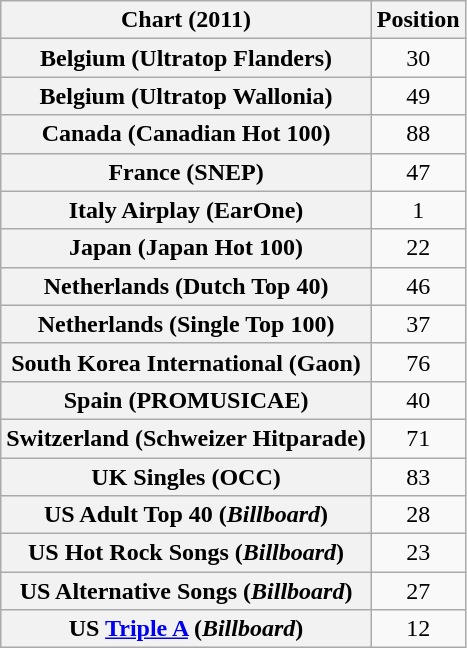<table class="wikitable sortable plainrowheaders" style="text-align:center">
<tr>
<th scope="col">Chart (2011)</th>
<th scope="col">Position</th>
</tr>
<tr>
<th scope="row">Belgium (Ultratop Flanders)</th>
<td>30</td>
</tr>
<tr>
<th scope="row">Belgium (Ultratop Wallonia)</th>
<td>49</td>
</tr>
<tr>
<th scope="row">Canada (Canadian Hot 100)</th>
<td>88</td>
</tr>
<tr>
<th scope="row">France (SNEP)</th>
<td>47</td>
</tr>
<tr>
<th scope="row">Italy Airplay (EarOne)</th>
<td>1</td>
</tr>
<tr>
<th scope="row">Japan (Japan Hot 100)</th>
<td>22</td>
</tr>
<tr>
<th scope="row">Netherlands (Dutch Top 40)</th>
<td>46</td>
</tr>
<tr>
<th scope="row">Netherlands (Single Top 100)</th>
<td>37</td>
</tr>
<tr>
<th scope="row">South Korea International (Gaon)</th>
<td>76</td>
</tr>
<tr>
<th scope="row">Spain (PROMUSICAE)</th>
<td>40</td>
</tr>
<tr>
<th scope="row">Switzerland (Schweizer Hitparade)</th>
<td>71</td>
</tr>
<tr>
<th scope="row">UK Singles (OCC)</th>
<td>83</td>
</tr>
<tr>
<th scope="row">US Adult Top 40 (<em>Billboard</em>)</th>
<td>28</td>
</tr>
<tr>
<th scope="row">US Hot Rock Songs (<em>Billboard</em>)</th>
<td>23</td>
</tr>
<tr>
<th scope="row">US Alternative Songs (<em>Billboard</em>)</th>
<td>27</td>
</tr>
<tr>
<th scope="row">US <a href='#'>Triple A</a> (<em>Billboard</em>)</th>
<td>12</td>
</tr>
</table>
